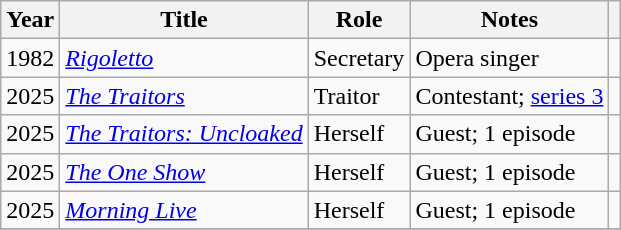<table class="wikitable sortable">
<tr>
<th>Year</th>
<th>Title</th>
<th>Role</th>
<th class="unsortable">Notes</th>
<th class="unsortable"></th>
</tr>
<tr>
<td>1982</td>
<td><em><a href='#'>Rigoletto</a></em></td>
<td>Secretary</td>
<td>Opera singer</td>
<td align="center"></td>
</tr>
<tr>
<td>2025</td>
<td><em><a href='#'>The Traitors</a></em></td>
<td>Traitor</td>
<td>Contestant; <a href='#'>series 3</a></td>
<td align="center"></td>
</tr>
<tr>
<td>2025</td>
<td><em><a href='#'>The Traitors: Uncloaked</a></em></td>
<td>Herself</td>
<td>Guest; 1 episode</td>
<td align="center"></td>
</tr>
<tr>
<td>2025</td>
<td><em><a href='#'>The One Show</a></em></td>
<td>Herself</td>
<td>Guest; 1 episode</td>
<td align="center"></td>
</tr>
<tr>
<td>2025</td>
<td><em><a href='#'>Morning Live</a></em></td>
<td>Herself</td>
<td>Guest; 1 episode</td>
<td align="center"></td>
</tr>
<tr>
</tr>
</table>
